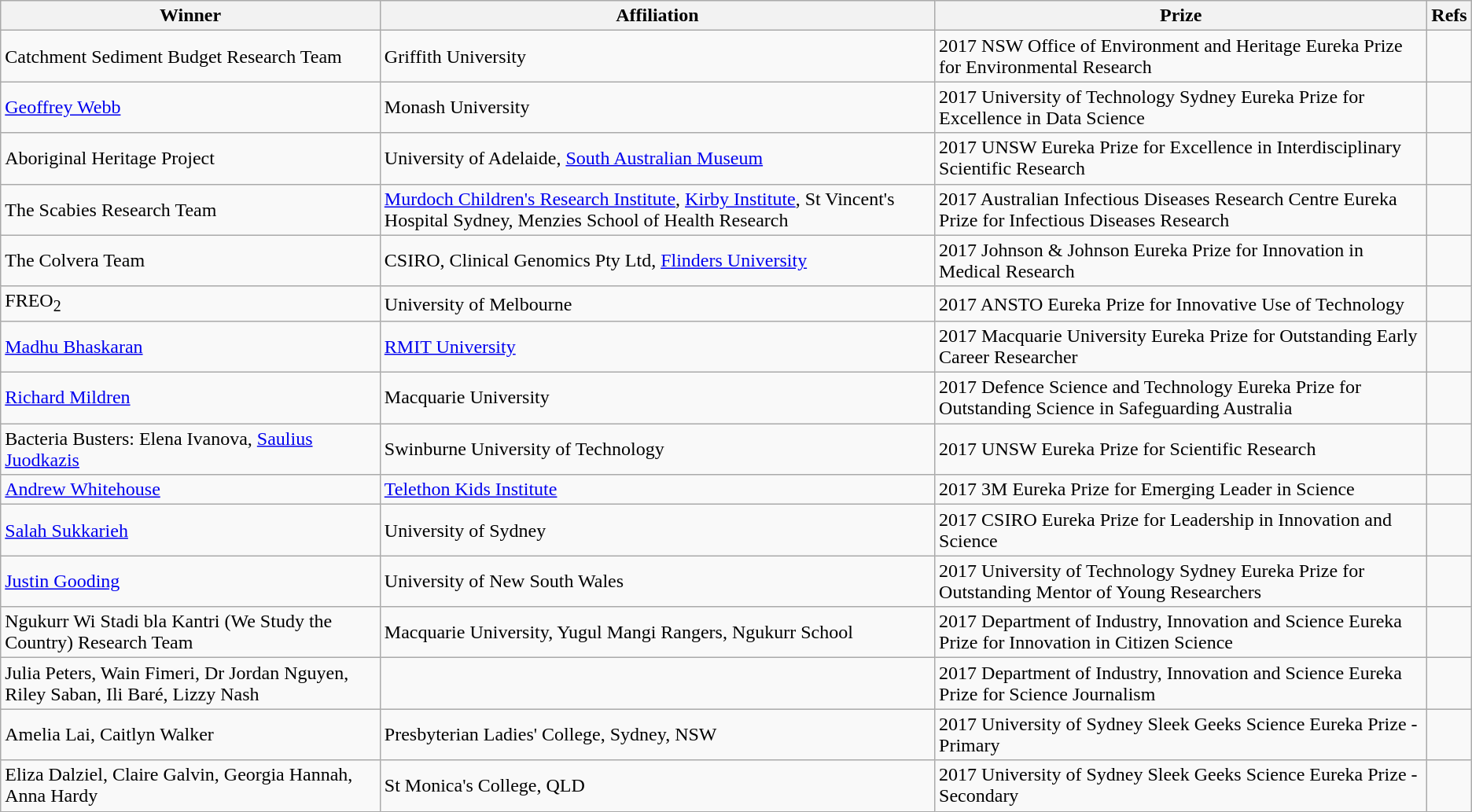<table class="wikitable">
<tr>
<th>Winner</th>
<th>Affiliation</th>
<th>Prize</th>
<th>Refs</th>
</tr>
<tr>
<td>Catchment Sediment Budget Research Team</td>
<td>Griffith University</td>
<td>2017 NSW Office of Environment and Heritage Eureka Prize for Environmental Research</td>
<td></td>
</tr>
<tr>
<td><a href='#'>Geoffrey Webb</a></td>
<td>Monash University</td>
<td>2017 University of Technology Sydney Eureka Prize for Excellence in Data Science</td>
<td></td>
</tr>
<tr>
<td>Aboriginal Heritage Project</td>
<td>University of Adelaide, <a href='#'>South Australian Museum</a></td>
<td>2017 UNSW Eureka Prize for Excellence in Interdisciplinary Scientific Research</td>
<td></td>
</tr>
<tr>
<td>The Scabies Research Team</td>
<td><a href='#'>Murdoch Children's Research Institute</a>, <a href='#'>Kirby Institute</a>, St Vincent's Hospital Sydney, Menzies School of Health Research</td>
<td>2017 Australian Infectious Diseases Research Centre Eureka Prize for Infectious Diseases Research</td>
<td></td>
</tr>
<tr>
<td>The Colvera Team</td>
<td>CSIRO, Clinical Genomics Pty Ltd, <a href='#'>Flinders University</a></td>
<td>2017 Johnson & Johnson Eureka Prize for Innovation in Medical Research</td>
<td></td>
</tr>
<tr>
<td>FREO<sub>2</sub></td>
<td>University of Melbourne</td>
<td>2017 ANSTO Eureka Prize for Innovative Use of Technology</td>
<td></td>
</tr>
<tr>
<td><a href='#'>Madhu Bhaskaran</a></td>
<td><a href='#'>RMIT University</a></td>
<td>2017 Macquarie University Eureka Prize for Outstanding Early Career Researcher</td>
<td></td>
</tr>
<tr>
<td><a href='#'>Richard Mildren</a></td>
<td>Macquarie University</td>
<td>2017 Defence Science and Technology Eureka Prize for Outstanding Science in Safeguarding Australia</td>
<td></td>
</tr>
<tr>
<td>Bacteria Busters: Elena Ivanova, <a href='#'>Saulius Juodkazis</a></td>
<td>Swinburne University of Technology</td>
<td>2017 UNSW Eureka Prize for Scientific Research</td>
<td></td>
</tr>
<tr>
<td><a href='#'>Andrew Whitehouse</a></td>
<td><a href='#'>Telethon Kids Institute</a></td>
<td>2017 3M Eureka Prize for Emerging Leader in Science</td>
<td></td>
</tr>
<tr>
<td><a href='#'>Salah Sukkarieh</a></td>
<td>University of Sydney</td>
<td>2017 CSIRO Eureka Prize for Leadership in Innovation and Science</td>
<td></td>
</tr>
<tr>
<td><a href='#'>Justin Gooding</a></td>
<td>University of New South Wales</td>
<td>2017 University of Technology Sydney Eureka Prize for Outstanding Mentor of Young Researchers</td>
<td></td>
</tr>
<tr>
<td>Ngukurr Wi Stadi bla Kantri (We Study the Country) Research Team</td>
<td>Macquarie University, Yugul Mangi Rangers, Ngukurr School</td>
<td>2017 Department of Industry, Innovation and Science Eureka Prize for Innovation in Citizen Science</td>
<td></td>
</tr>
<tr>
<td>Julia Peters, Wain Fimeri, Dr Jordan Nguyen, Riley Saban, Ili Baré, Lizzy Nash</td>
<td></td>
<td>2017 Department of Industry, Innovation and Science Eureka Prize for Science Journalism</td>
<td></td>
</tr>
<tr>
<td>Amelia Lai, Caitlyn Walker</td>
<td>Presbyterian Ladies' College, Sydney, NSW</td>
<td>2017 University of Sydney Sleek Geeks Science Eureka Prize - Primary</td>
<td></td>
</tr>
<tr>
<td>Eliza Dalziel, Claire Galvin, Georgia Hannah, Anna Hardy</td>
<td>St Monica's College, QLD</td>
<td>2017 University of Sydney Sleek Geeks Science Eureka Prize - Secondary</td>
<td></td>
</tr>
</table>
